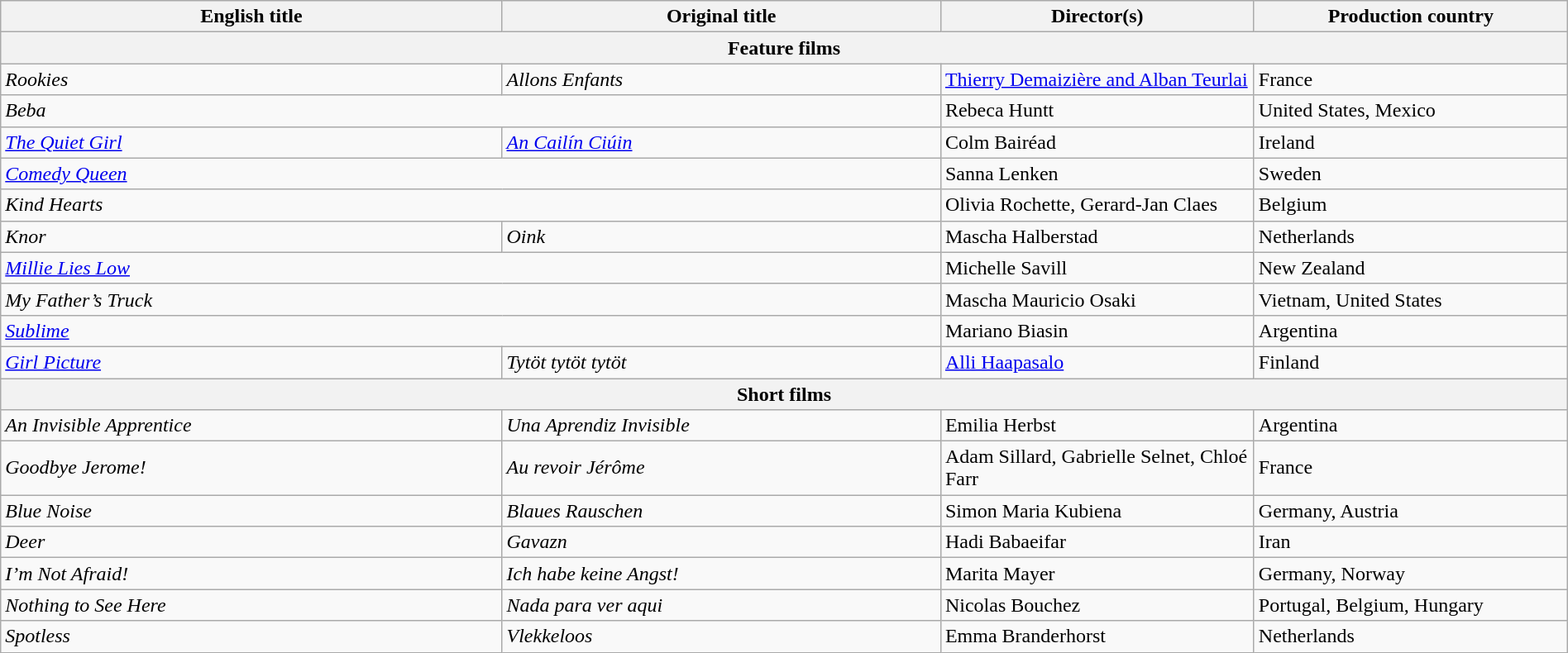<table class="wikitable" width="100%" cellpadding="5">
<tr>
<th scope="col" width="32%">English title</th>
<th scope="col" width="28%">Original title</th>
<th scope="col" width="20%">Director(s)</th>
<th scope="col" width="20%">Production country</th>
</tr>
<tr>
<th colspan="4">Feature films</th>
</tr>
<tr>
<td><em>Rookies</em></td>
<td><em>Allons Enfants</em></td>
<td><a href='#'>Thierry Demaizière and Alban Teurlai</a></td>
<td>France</td>
</tr>
<tr>
<td colspan="2"><em>Beba</em></td>
<td>Rebeca Huntt</td>
<td>United States, Mexico</td>
</tr>
<tr>
<td><em><a href='#'>The Quiet Girl</a></em></td>
<td><em><a href='#'>An Cailín Ciúin</a></em></td>
<td>Colm Bairéad</td>
<td>Ireland</td>
</tr>
<tr>
<td colspan="2"><em><a href='#'>Comedy Queen</a></em></td>
<td>Sanna Lenken</td>
<td>Sweden</td>
</tr>
<tr>
<td colspan="2"><em>Kind Hearts</em></td>
<td>Olivia Rochette, Gerard-Jan Claes</td>
<td>Belgium</td>
</tr>
<tr>
<td><em>Knor</em></td>
<td><em>Oink</em></td>
<td>Mascha Halberstad</td>
<td>Netherlands</td>
</tr>
<tr>
<td colspan="2"><em><a href='#'>Millie Lies Low</a></em></td>
<td>Michelle Savill</td>
<td>New Zealand</td>
</tr>
<tr>
<td colspan="2"><em>My Father’s Truck</em></td>
<td>Mascha Mauricio Osaki</td>
<td>Vietnam, United States</td>
</tr>
<tr>
<td colspan="2"><em><a href='#'>Sublime</a></em></td>
<td>Mariano Biasin</td>
<td>Argentina</td>
</tr>
<tr>
<td><em><a href='#'>Girl Picture</a></em></td>
<td><em>Tytöt tytöt tytöt</em></td>
<td><a href='#'>Alli Haapasalo</a></td>
<td>Finland</td>
</tr>
<tr>
<th colspan="4">Short films</th>
</tr>
<tr>
<td><em>An Invisible Apprentice</em></td>
<td><em>Una Aprendiz Invisible</em></td>
<td>Emilia Herbst</td>
<td>Argentina</td>
</tr>
<tr>
<td><em>Goodbye Jerome!</em></td>
<td><em>Au revoir Jérôme</em></td>
<td>Adam Sillard, Gabrielle Selnet, Chloé Farr</td>
<td>France</td>
</tr>
<tr>
<td><em>Blue Noise</em></td>
<td><em>Blaues Rauschen</em></td>
<td>Simon Maria Kubiena</td>
<td>Germany, Austria</td>
</tr>
<tr>
<td><em>Deer</em></td>
<td><em>Gavazn</em></td>
<td>Hadi Babaeifar</td>
<td>Iran</td>
</tr>
<tr>
<td><em>I’m Not Afraid!</em></td>
<td><em>Ich habe keine Angst!</em></td>
<td>Marita Mayer</td>
<td>Germany, Norway</td>
</tr>
<tr>
<td><em>Nothing to See Here</em></td>
<td><em>Nada para ver aqui</em></td>
<td>Nicolas Bouchez</td>
<td>Portugal, Belgium, Hungary</td>
</tr>
<tr>
<td><em>Spotless</em></td>
<td><em>Vlekkeloos</em></td>
<td>Emma Branderhorst</td>
<td>Netherlands</td>
</tr>
</table>
